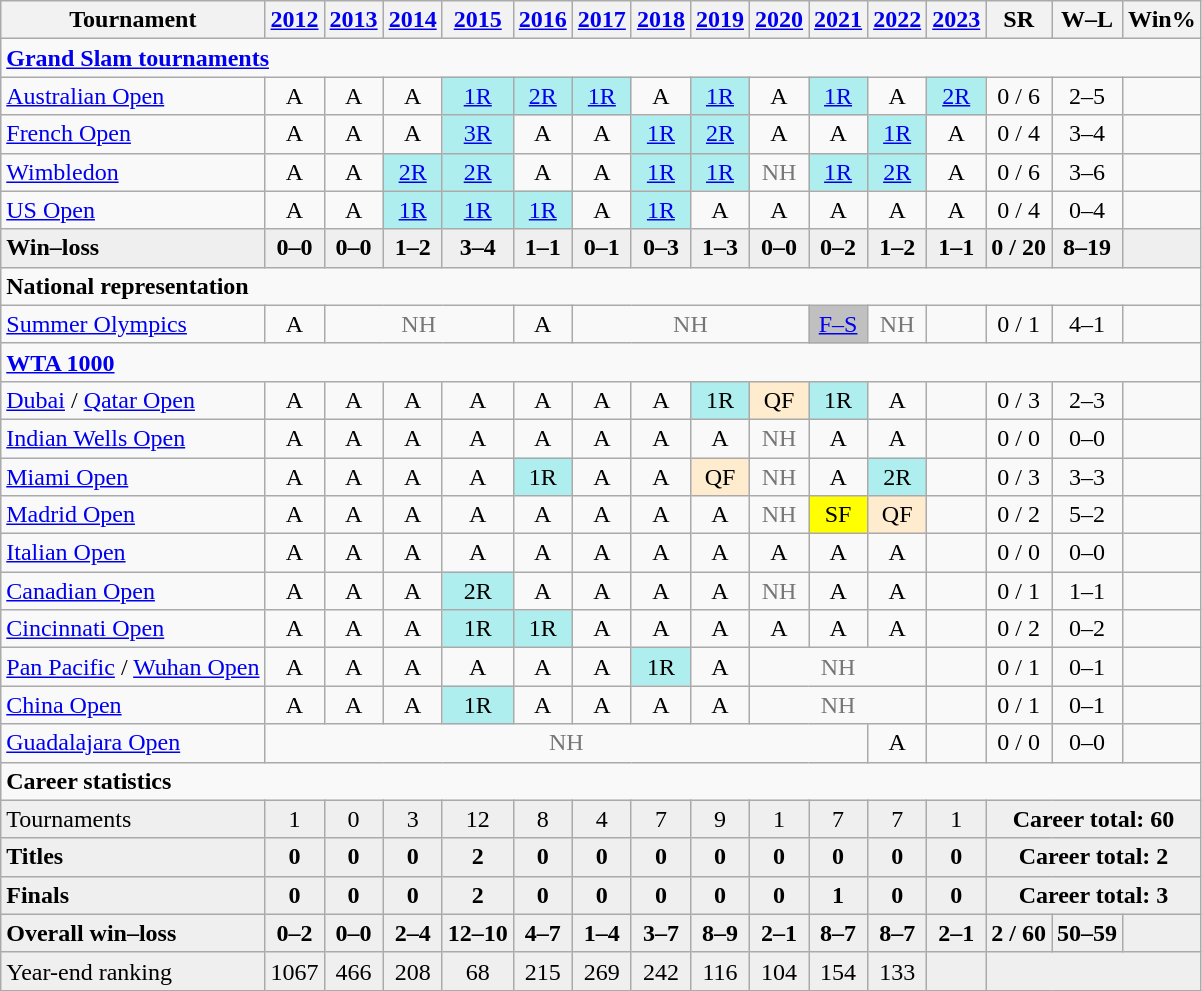<table class="wikitable" style="text-align:center">
<tr>
<th>Tournament</th>
<th><a href='#'>2012</a></th>
<th><a href='#'>2013</a></th>
<th><a href='#'>2014</a></th>
<th><a href='#'>2015</a></th>
<th><a href='#'>2016</a></th>
<th><a href='#'>2017</a></th>
<th><a href='#'>2018</a></th>
<th><a href='#'>2019</a></th>
<th><a href='#'>2020</a></th>
<th><a href='#'>2021</a></th>
<th><a href='#'>2022</a></th>
<th><a href='#'>2023</a></th>
<th>SR</th>
<th>W–L</th>
<th>Win%</th>
</tr>
<tr>
<td colspan="16" align="left"><strong><a href='#'>Grand Slam tournaments</a></strong></td>
</tr>
<tr>
<td align="left"><a href='#'>Australian Open</a></td>
<td>A</td>
<td>A</td>
<td>A</td>
<td style="background:#afeeee"><a href='#'>1R</a></td>
<td style="background:#afeeee"><a href='#'>2R</a></td>
<td style="background:#afeeee"><a href='#'>1R</a></td>
<td>A</td>
<td style="background:#afeeee"><a href='#'>1R</a></td>
<td>A</td>
<td style="background:#afeeee"><a href='#'>1R</a></td>
<td>A</td>
<td style="background:#afeeee"><a href='#'>2R</a></td>
<td>0 / 6</td>
<td>2–5</td>
<td></td>
</tr>
<tr>
<td align="left"><a href='#'>French Open</a></td>
<td>A</td>
<td>A</td>
<td>A</td>
<td style="background:#afeeee"><a href='#'>3R</a></td>
<td>A</td>
<td>A</td>
<td style="background:#afeeee"><a href='#'>1R</a></td>
<td style="background:#afeeee"><a href='#'>2R</a></td>
<td>A</td>
<td>A</td>
<td bgcolor="afeeee"><a href='#'>1R</a></td>
<td>A</td>
<td>0 / 4</td>
<td>3–4</td>
<td></td>
</tr>
<tr>
<td align="left"><a href='#'>Wimbledon</a></td>
<td>A</td>
<td>A</td>
<td style="background:#afeeee"><a href='#'>2R</a></td>
<td style="background:#afeeee"><a href='#'>2R</a></td>
<td>A</td>
<td>A</td>
<td style="background:#afeeee"><a href='#'>1R</a></td>
<td style="background:#afeeee"><a href='#'>1R</a></td>
<td style="color:#767676">NH</td>
<td style="background:#afeeee"><a href='#'>1R</a></td>
<td style="background:#afeeee"><a href='#'>2R</a></td>
<td>A</td>
<td>0 / 6</td>
<td>3–6</td>
<td></td>
</tr>
<tr>
<td align="left"><a href='#'>US Open</a></td>
<td>A</td>
<td>A</td>
<td style="background:#afeeee"><a href='#'>1R</a></td>
<td style="background:#afeeee"><a href='#'>1R</a></td>
<td style="background:#afeeee"><a href='#'>1R</a></td>
<td>A</td>
<td style="background:#afeeee"><a href='#'>1R</a></td>
<td>A</td>
<td>A</td>
<td>A</td>
<td>A</td>
<td>A</td>
<td>0 / 4</td>
<td>0–4</td>
<td></td>
</tr>
<tr style="font-weight:bold;background:#efefef">
<td style="text-align:left">Win–loss</td>
<td>0–0</td>
<td>0–0</td>
<td>1–2</td>
<td>3–4</td>
<td>1–1</td>
<td>0–1</td>
<td>0–3</td>
<td>1–3</td>
<td>0–0</td>
<td>0–2</td>
<td>1–2</td>
<td>1–1</td>
<td>0 / 20</td>
<td>8–19</td>
<td></td>
</tr>
<tr>
<td colspan="16" align="left"><strong>National representation</strong></td>
</tr>
<tr>
<td align="left"><a href='#'>Summer Olympics</a></td>
<td>A</td>
<td colspan="3" style=color:#767676>NH</td>
<td>A</td>
<td colspan="4" style=color:#767676>NH</td>
<td bgcolor=silver><a href='#'>F–S</a></td>
<td style=color:#767676>NH</td>
<td></td>
<td>0 / 1</td>
<td>4–1</td>
<td></td>
</tr>
<tr>
<td colspan="16" align="left"><strong><a href='#'>WTA 1000</a></strong></td>
</tr>
<tr>
<td align="left"><a href='#'>Dubai</a> / <a href='#'>Qatar Open</a></td>
<td>A</td>
<td>A</td>
<td>A</td>
<td>A</td>
<td>A</td>
<td>A</td>
<td>A</td>
<td bgcolor=afeeee>1R</td>
<td bgcolor=ffebcd>QF</td>
<td bgcolor=afeeee>1R</td>
<td>A</td>
<td></td>
<td>0 / 3</td>
<td>2–3</td>
<td></td>
</tr>
<tr>
<td align="left"><a href='#'>Indian Wells Open</a></td>
<td>A</td>
<td>A</td>
<td>A</td>
<td>A</td>
<td>A</td>
<td>A</td>
<td>A</td>
<td>A</td>
<td style=color:#767676>NH</td>
<td>A</td>
<td>A</td>
<td></td>
<td>0 / 0</td>
<td>0–0</td>
<td></td>
</tr>
<tr>
<td align="left"><a href='#'>Miami Open</a></td>
<td>A</td>
<td>A</td>
<td>A</td>
<td>A</td>
<td bgcolor=afeeee>1R</td>
<td>A</td>
<td>A</td>
<td bgcolor=ffebcd>QF</td>
<td style=color:#767676>NH</td>
<td>A</td>
<td bgcolor=afeeee>2R</td>
<td></td>
<td>0 / 3</td>
<td>3–3</td>
<td></td>
</tr>
<tr>
<td align="left"><a href='#'>Madrid Open</a></td>
<td>A</td>
<td>A</td>
<td>A</td>
<td>A</td>
<td>A</td>
<td>A</td>
<td>A</td>
<td>A</td>
<td style=color:#767676>NH</td>
<td bgcolor=yellow>SF</td>
<td bgcolor=ffebcd>QF</td>
<td></td>
<td>0 / 2</td>
<td>5–2</td>
<td></td>
</tr>
<tr>
<td align="left"><a href='#'>Italian Open</a></td>
<td>A</td>
<td>A</td>
<td>A</td>
<td>A</td>
<td>A</td>
<td>A</td>
<td>A</td>
<td>A</td>
<td>A</td>
<td>A</td>
<td>A</td>
<td></td>
<td>0 / 0</td>
<td>0–0</td>
<td></td>
</tr>
<tr>
<td align="left"><a href='#'>Canadian Open</a></td>
<td>A</td>
<td>A</td>
<td>A</td>
<td bgcolor=afeeee>2R</td>
<td>A</td>
<td>A</td>
<td>A</td>
<td>A</td>
<td style=color:#767676>NH</td>
<td>A</td>
<td>A</td>
<td></td>
<td>0 / 1</td>
<td>1–1</td>
<td></td>
</tr>
<tr>
<td align="left"><a href='#'>Cincinnati Open</a></td>
<td>A</td>
<td>A</td>
<td>A</td>
<td bgcolor=afeeee>1R</td>
<td bgcolor=afeeee>1R</td>
<td>A</td>
<td>A</td>
<td>A</td>
<td>A</td>
<td>A</td>
<td>A</td>
<td></td>
<td>0 / 2</td>
<td>0–2</td>
<td></td>
</tr>
<tr>
<td align="left"><a href='#'>Pan Pacific</a> / <a href='#'>Wuhan Open</a></td>
<td>A</td>
<td>A</td>
<td>A</td>
<td>A</td>
<td>A</td>
<td>A</td>
<td bgcolor=afeeee>1R</td>
<td>A</td>
<td colspan="3" style=color:#767676>NH</td>
<td></td>
<td>0 / 1</td>
<td>0–1</td>
<td></td>
</tr>
<tr>
<td align="left"><a href='#'>China Open</a></td>
<td>A</td>
<td>A</td>
<td>A</td>
<td bgcolor=afeeee>1R</td>
<td>A</td>
<td>A</td>
<td>A</td>
<td>A</td>
<td colspan="3" style=color:#767676>NH</td>
<td></td>
<td>0 / 1</td>
<td>0–1</td>
<td></td>
</tr>
<tr>
<td align="left"><a href='#'>Guadalajara Open</a></td>
<td colspan="10" style=color:#767676>NH</td>
<td>A</td>
<td></td>
<td>0 / 0</td>
<td>0–0</td>
<td></td>
</tr>
<tr>
<td colspan="16" align="left"><strong>Career statistics</strong></td>
</tr>
<tr bgcolor=efefef>
<td align="left">Tournaments</td>
<td>1</td>
<td>0</td>
<td>3</td>
<td>12</td>
<td>8</td>
<td>4</td>
<td>7</td>
<td>9</td>
<td>1</td>
<td>7</td>
<td>7</td>
<td>1</td>
<td colspan="3"><strong>Career total: 60</strong></td>
</tr>
<tr style="font-weight:bold;background:#efefef">
<td style="text-align:left">Titles</td>
<td>0</td>
<td>0</td>
<td>0</td>
<td>2</td>
<td>0</td>
<td>0</td>
<td>0</td>
<td>0</td>
<td>0</td>
<td>0</td>
<td>0</td>
<td>0</td>
<td colspan="3">Career total: 2</td>
</tr>
<tr style="font-weight:bold;background:#efefef">
<td style="text-align:left">Finals</td>
<td>0</td>
<td>0</td>
<td>0</td>
<td>2</td>
<td>0</td>
<td>0</td>
<td>0</td>
<td>0</td>
<td>0</td>
<td>1</td>
<td>0</td>
<td>0</td>
<td colspan="3">Career total: 3</td>
</tr>
<tr style="font-weight:bold;background:#efefef">
<td align="left">Overall win–loss</td>
<td>0–2</td>
<td>0–0</td>
<td>2–4</td>
<td>12–10</td>
<td>4–7</td>
<td>1–4</td>
<td>3–7</td>
<td>8–9</td>
<td>2–1</td>
<td>8–7</td>
<td>8–7</td>
<td>2–1</td>
<td>2 / 60</td>
<td>50–59</td>
<td></td>
</tr>
<tr bgcolor="efefef">
<td align="left">Year-end ranking</td>
<td>1067</td>
<td>466</td>
<td>208</td>
<td>68</td>
<td>215</td>
<td>269</td>
<td>242</td>
<td>116</td>
<td>104</td>
<td>154</td>
<td>133</td>
<td></td>
<td colspan="3"></td>
</tr>
</table>
